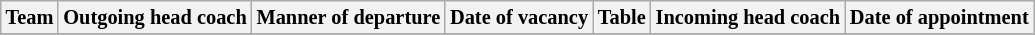<table class="wikitable sortable" style="font-size:85%">
<tr>
<th>Team</th>
<th>Outgoing head coach</th>
<th>Manner of departure</th>
<th>Date of vacancy</th>
<th>Table</th>
<th>Incoming head coach</th>
<th>Date of appointment</th>
</tr>
<tr>
</tr>
</table>
